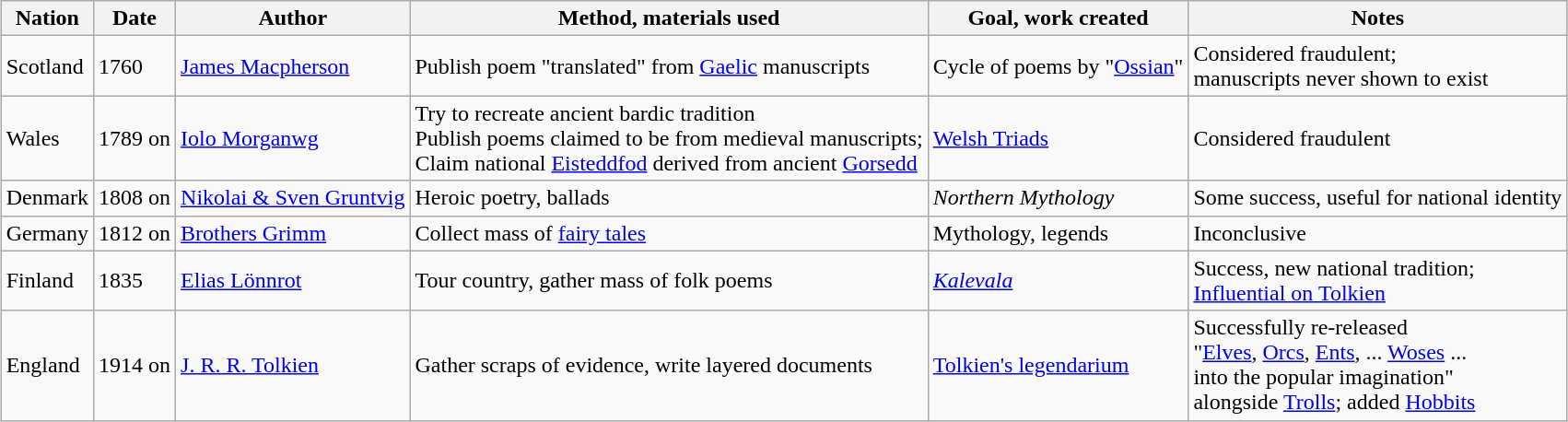<table class="wikitable sortable" style="margin:1em auto;">
<tr>
<th>Nation</th>
<th>Date</th>
<th>Author</th>
<th>Method, materials used</th>
<th>Goal, work created</th>
<th>Notes</th>
</tr>
<tr>
<td>Scotland</td>
<td>1760</td>
<td><a href='#'>James Macpherson</a></td>
<td>Publish poem "translated" from <a href='#'>Gaelic</a> manuscripts</td>
<td>Cycle of poems by "<a href='#'>Ossian</a>"</td>
<td>Considered fraudulent;<br>manuscripts never shown to exist</td>
</tr>
<tr>
<td>Wales</td>
<td>1789 on</td>
<td><a href='#'>Iolo Morganwg</a></td>
<td>Try to recreate ancient bardic tradition<br>Publish poems claimed to be from medieval manuscripts;<br>Claim national <a href='#'>Eisteddfod</a> derived from ancient <a href='#'>Gorsedd</a></td>
<td><a href='#'>Welsh Triads</a></td>
<td>Considered fraudulent</td>
</tr>
<tr>
<td>Denmark</td>
<td>1808 on</td>
<td><a href='#'>Nikolai & Sven Gruntvig</a></td>
<td>Heroic poetry, ballads</td>
<td><em>Northern Mythology</em></td>
<td>Some success, useful for national identity</td>
</tr>
<tr>
<td>Germany</td>
<td>1812 on</td>
<td><a href='#'>Brothers Grimm</a></td>
<td>Collect mass of <a href='#'>fairy tales</a></td>
<td>Mythology, legends</td>
<td>Inconclusive</td>
</tr>
<tr>
<td>Finland</td>
<td>1835</td>
<td><a href='#'>Elias Lönnrot</a></td>
<td>Tour country, gather mass of folk poems</td>
<td><em><a href='#'>Kalevala</a></em></td>
<td>Success, new national tradition;<br><a href='#'>Influential on Tolkien</a></td>
</tr>
<tr>
<td>England</td>
<td>1914 on</td>
<td><a href='#'>J. R. R. Tolkien</a></td>
<td>Gather scraps of evidence, write layered documents</td>
<td><a href='#'>Tolkien's legendarium</a></td>
<td>Successfully re-released<br>"<a href='#'>Elves</a>, <a href='#'>Orcs</a>, <a href='#'>Ents</a>, ... <a href='#'>Woses</a> ...<br>into the popular imagination"<br>alongside <a href='#'>Trolls</a>; added <a href='#'>Hobbits</a></td>
</tr>
</table>
